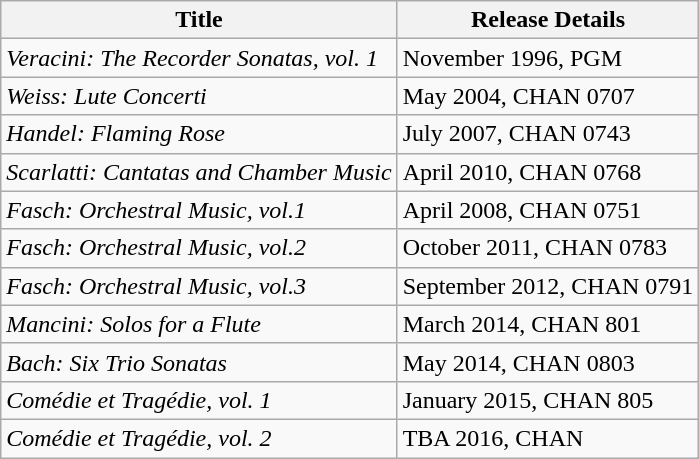<table class="wikitable">
<tr>
<th>Title</th>
<th>Release Details</th>
</tr>
<tr>
<td><em>Veracini: The Recorder Sonatas, vol. 1</em></td>
<td>November 1996, PGM</td>
</tr>
<tr>
<td><em>Weiss: Lute Concerti</em></td>
<td>May 2004, CHAN 0707</td>
</tr>
<tr>
<td><em>Handel: Flaming Rose</em></td>
<td>July 2007, CHAN 0743</td>
</tr>
<tr>
<td><em>Scarlatti: Cantatas and Chamber Music</em></td>
<td>April 2010, CHAN 0768</td>
</tr>
<tr>
<td><em>Fasch: Orchestral Music, vol.1</em></td>
<td>April 2008, CHAN 0751</td>
</tr>
<tr>
<td><em>Fasch: Orchestral Music, vol.2</em></td>
<td>October 2011, CHAN 0783</td>
</tr>
<tr>
<td><em>Fasch: Orchestral Music, vol.3</em></td>
<td>September 2012, CHAN 0791</td>
</tr>
<tr>
<td><em>Mancini: Solos for a Flute</em></td>
<td>March 2014, CHAN 801</td>
</tr>
<tr>
<td><em>Bach: Six Trio Sonatas</em></td>
<td>May 2014, CHAN 0803</td>
</tr>
<tr>
<td><em>Comédie et Tragédie, vol. 1</em></td>
<td>January 2015, CHAN 805</td>
</tr>
<tr>
<td><em>Comédie et Tragédie, vol. 2</em></td>
<td>TBA 2016, CHAN</td>
</tr>
</table>
